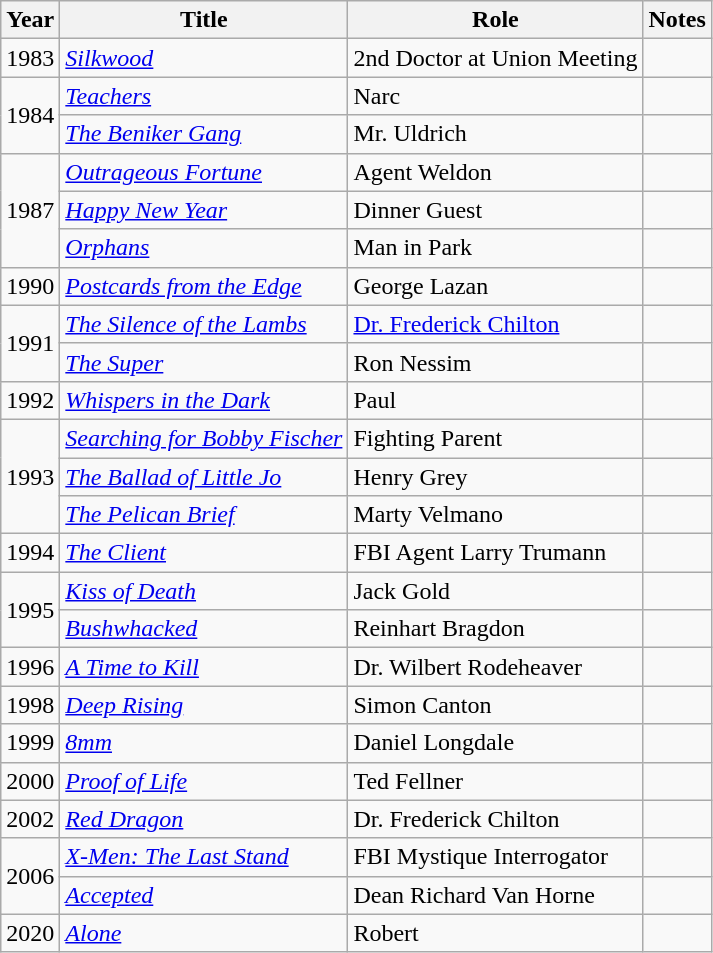<table class="wikitable sortable">
<tr>
<th>Year</th>
<th>Title</th>
<th>Role</th>
<th class="unsortable">Notes</th>
</tr>
<tr>
<td>1983</td>
<td><em><a href='#'>Silkwood</a></em></td>
<td>2nd Doctor at Union Meeting</td>
<td></td>
</tr>
<tr>
<td rowspan="2">1984</td>
<td><em><a href='#'>Teachers</a></em></td>
<td>Narc</td>
<td></td>
</tr>
<tr>
<td><em><a href='#'>The Beniker Gang</a></em></td>
<td>Mr. Uldrich</td>
<td></td>
</tr>
<tr>
<td rowspan="3">1987</td>
<td><em><a href='#'>Outrageous Fortune</a></em></td>
<td>Agent Weldon</td>
<td></td>
</tr>
<tr>
<td><em><a href='#'>Happy New Year</a></em></td>
<td>Dinner Guest</td>
<td></td>
</tr>
<tr>
<td><em><a href='#'>Orphans</a></em></td>
<td>Man in Park</td>
<td></td>
</tr>
<tr>
<td>1990</td>
<td><em><a href='#'>Postcards from the Edge</a></em></td>
<td>George Lazan</td>
<td></td>
</tr>
<tr>
<td rowspan="2">1991</td>
<td><em><a href='#'>The Silence of the Lambs</a></em></td>
<td><a href='#'>Dr. Frederick Chilton</a></td>
<td></td>
</tr>
<tr>
<td><em><a href='#'>The Super</a></em></td>
<td>Ron Nessim</td>
<td></td>
</tr>
<tr>
<td>1992</td>
<td><em><a href='#'>Whispers in the Dark</a></em></td>
<td>Paul</td>
<td></td>
</tr>
<tr>
<td rowspan="3">1993</td>
<td><em><a href='#'>Searching for Bobby Fischer</a></em></td>
<td>Fighting Parent</td>
<td></td>
</tr>
<tr>
<td><em><a href='#'>The Ballad of Little Jo</a></em></td>
<td>Henry Grey</td>
<td></td>
</tr>
<tr>
<td><em><a href='#'>The Pelican Brief</a></em></td>
<td>Marty Velmano</td>
<td></td>
</tr>
<tr>
<td>1994</td>
<td><em><a href='#'>The Client</a></em></td>
<td>FBI Agent Larry Trumann</td>
<td></td>
</tr>
<tr>
<td rowspan="2">1995</td>
<td><em><a href='#'>Kiss of Death</a></em></td>
<td>Jack Gold</td>
<td></td>
</tr>
<tr>
<td><em><a href='#'>Bushwhacked</a></em></td>
<td>Reinhart Bragdon</td>
<td></td>
</tr>
<tr>
<td>1996</td>
<td><em><a href='#'>A Time to Kill</a></em></td>
<td>Dr. Wilbert Rodeheaver</td>
<td></td>
</tr>
<tr>
<td>1998</td>
<td><em><a href='#'>Deep Rising</a></em></td>
<td>Simon Canton</td>
<td></td>
</tr>
<tr>
<td>1999</td>
<td><em><a href='#'>8mm</a></em></td>
<td>Daniel Longdale</td>
<td></td>
</tr>
<tr>
<td>2000</td>
<td><em><a href='#'>Proof of Life</a></em></td>
<td>Ted Fellner</td>
<td></td>
</tr>
<tr>
<td>2002</td>
<td><em><a href='#'>Red Dragon</a></em></td>
<td>Dr. Frederick Chilton</td>
<td></td>
</tr>
<tr>
<td rowspan="2">2006</td>
<td><em><a href='#'>X-Men: The Last Stand</a></em></td>
<td>FBI Mystique Interrogator</td>
<td></td>
</tr>
<tr>
<td><em><a href='#'>Accepted</a></em></td>
<td>Dean Richard Van Horne</td>
<td></td>
</tr>
<tr>
<td>2020</td>
<td><em><a href='#'>Alone</a></em></td>
<td>Robert</td>
<td></td>
</tr>
</table>
